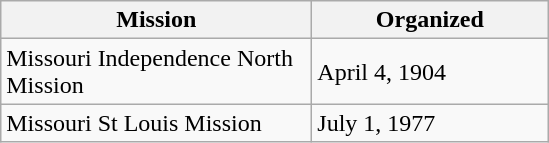<table class="wikitable">
<tr>
<th width="200">Mission</th>
<th width="150">Organized</th>
</tr>
<tr>
<td>Missouri Independence North Mission</td>
<td>April 4, 1904</td>
</tr>
<tr>
<td>Missouri St Louis Mission</td>
<td>July 1, 1977</td>
</tr>
</table>
